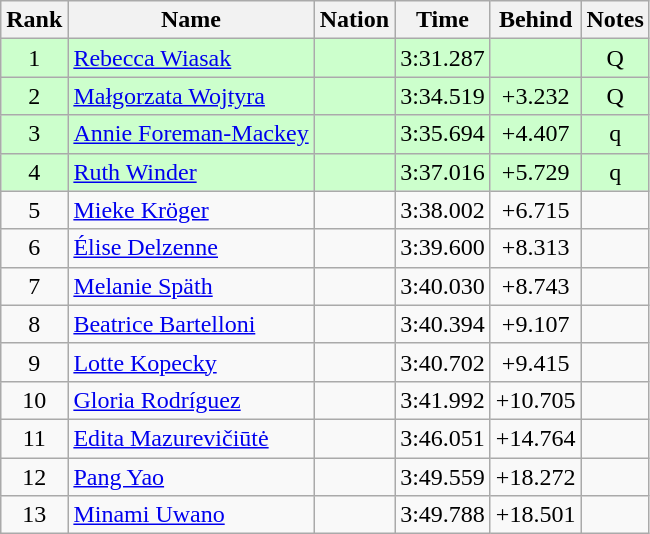<table class="wikitable sortable" style="text-align:center">
<tr>
<th>Rank</th>
<th>Name</th>
<th>Nation</th>
<th>Time</th>
<th>Behind</th>
<th>Notes</th>
</tr>
<tr bgcolor=ccffcc>
<td>1</td>
<td align=left><a href='#'>Rebecca Wiasak</a></td>
<td align=left></td>
<td>3:31.287</td>
<td></td>
<td>Q</td>
</tr>
<tr bgcolor=ccffcc>
<td>2</td>
<td align=left><a href='#'>Małgorzata Wojtyra</a></td>
<td align=left></td>
<td>3:34.519</td>
<td>+3.232</td>
<td>Q</td>
</tr>
<tr bgcolor=ccffcc>
<td>3</td>
<td align=left><a href='#'>Annie Foreman-Mackey</a></td>
<td align=left></td>
<td>3:35.694</td>
<td>+4.407</td>
<td>q</td>
</tr>
<tr bgcolor=ccffcc>
<td>4</td>
<td align=left><a href='#'>Ruth Winder</a></td>
<td align=left></td>
<td>3:37.016</td>
<td>+5.729</td>
<td>q</td>
</tr>
<tr>
<td>5</td>
<td align=left><a href='#'>Mieke Kröger</a></td>
<td align=left></td>
<td>3:38.002</td>
<td>+6.715</td>
<td></td>
</tr>
<tr>
<td>6</td>
<td align=left><a href='#'>Élise Delzenne</a></td>
<td align=left></td>
<td>3:39.600</td>
<td>+8.313</td>
<td></td>
</tr>
<tr>
<td>7</td>
<td align=left><a href='#'>Melanie Späth</a></td>
<td align=left></td>
<td>3:40.030</td>
<td>+8.743</td>
<td></td>
</tr>
<tr>
<td>8</td>
<td align=left><a href='#'>Beatrice Bartelloni</a></td>
<td align=left></td>
<td>3:40.394</td>
<td>+9.107</td>
<td></td>
</tr>
<tr>
<td>9</td>
<td align=left><a href='#'>Lotte Kopecky</a></td>
<td align=left></td>
<td>3:40.702</td>
<td>+9.415</td>
<td></td>
</tr>
<tr>
<td>10</td>
<td align=left><a href='#'>Gloria Rodríguez</a></td>
<td align=left></td>
<td>3:41.992</td>
<td>+10.705</td>
<td></td>
</tr>
<tr>
<td>11</td>
<td align=left><a href='#'>Edita Mazurevičiūtė</a></td>
<td align=left></td>
<td>3:46.051</td>
<td>+14.764</td>
<td></td>
</tr>
<tr>
<td>12</td>
<td align=left><a href='#'>Pang Yao</a></td>
<td align=left></td>
<td>3:49.559</td>
<td>+18.272</td>
<td></td>
</tr>
<tr>
<td>13</td>
<td align=left><a href='#'>Minami Uwano</a></td>
<td align=left></td>
<td>3:49.788</td>
<td>+18.501</td>
<td></td>
</tr>
</table>
